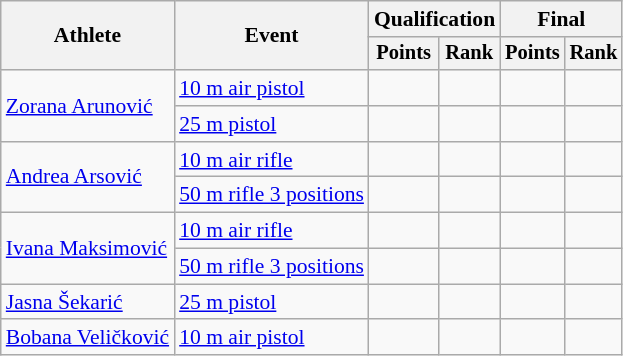<table class="wikitable" style="font-size:90%">
<tr>
<th rowspan="2">Athlete</th>
<th rowspan="2">Event</th>
<th colspan=2>Qualification</th>
<th colspan=2>Final</th>
</tr>
<tr style="font-size:95%">
<th>Points</th>
<th>Rank</th>
<th>Points</th>
<th>Rank</th>
</tr>
<tr align=center>
<td align=left rowspan=2><a href='#'>Zorana Arunović</a></td>
<td align=left><a href='#'>10 m air pistol</a></td>
<td></td>
<td></td>
<td></td>
<td></td>
</tr>
<tr align=center>
<td align=left><a href='#'>25 m pistol</a></td>
<td></td>
<td></td>
<td></td>
<td></td>
</tr>
<tr align=center>
<td align=left rowspan=2><a href='#'>Andrea Arsović</a></td>
<td align=left><a href='#'>10 m air rifle</a></td>
<td></td>
<td></td>
<td></td>
<td></td>
</tr>
<tr align=center>
<td align=left><a href='#'>50 m rifle 3 positions</a></td>
<td></td>
<td></td>
<td></td>
<td></td>
</tr>
<tr align=center>
<td align=left rowspan=2><a href='#'>Ivana Maksimović</a></td>
<td align=left><a href='#'>10 m air rifle</a></td>
<td></td>
<td></td>
<td></td>
<td></td>
</tr>
<tr align=center>
<td align=left><a href='#'>50 m rifle 3 positions</a></td>
<td></td>
<td></td>
<td></td>
<td></td>
</tr>
<tr align=center>
<td align=left><a href='#'>Jasna Šekarić</a></td>
<td align=left><a href='#'>25 m pistol</a></td>
<td></td>
<td></td>
<td></td>
<td></td>
</tr>
<tr align=center>
<td align=left><a href='#'>Bobana Veličković</a></td>
<td align=left><a href='#'>10 m air pistol</a></td>
<td></td>
<td></td>
<td></td>
<td></td>
</tr>
</table>
